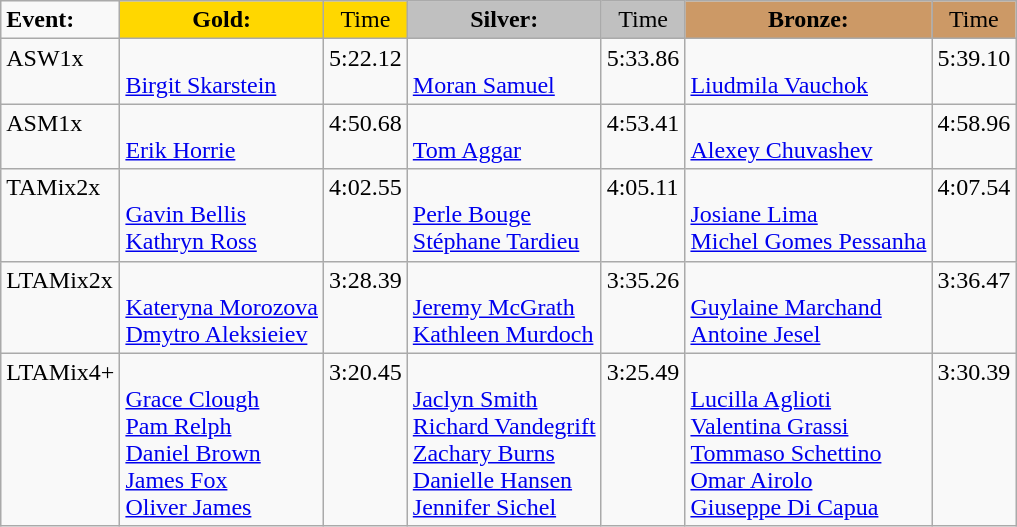<table class="wikitable">
<tr>
<td><strong>Event:</strong></td>
<td style="text-align:center;background-color:gold;"><strong>Gold:</strong></td>
<td style="text-align:center;background-color:gold;">Time</td>
<td style="text-align:center;background-color:silver;"><strong>Silver:</strong></td>
<td style="text-align:center;background-color:silver;">Time</td>
<td style="text-align:center;background-color:#CC9966;"><strong>Bronze:</strong></td>
<td style="text-align:center;background-color:#CC9966;">Time</td>
</tr>
<tr style="vertical-align:top;">
<td>ASW1x</td>
<td><br><a href='#'>Birgit Skarstein</a></td>
<td>5:22.12</td>
<td><br><a href='#'>Moran Samuel</a></td>
<td>5:33.86</td>
<td><br><a href='#'>Liudmila Vauchok</a></td>
<td>5:39.10</td>
</tr>
<tr style="vertical-align:top;">
<td>ASM1x</td>
<td><br><a href='#'>Erik Horrie</a></td>
<td>4:50.68</td>
<td><br><a href='#'>Tom Aggar</a></td>
<td>4:53.41</td>
<td><br><a href='#'>Alexey Chuvashev</a></td>
<td>4:58.96</td>
</tr>
<tr style="vertical-align:top;">
<td>TAMix2x</td>
<td><br><a href='#'>Gavin Bellis</a><br><a href='#'>Kathryn Ross</a></td>
<td>4:02.55</td>
<td><br><a href='#'>Perle Bouge</a><br><a href='#'>Stéphane Tardieu</a></td>
<td>4:05.11</td>
<td><br><a href='#'>Josiane Lima</a><br><a href='#'>Michel Gomes Pessanha</a></td>
<td>4:07.54</td>
</tr>
<tr style="vertical-align:top;">
<td>LTAMix2x</td>
<td><br><a href='#'>Kateryna Morozova</a><br><a href='#'>Dmytro Aleksieiev</a></td>
<td>3:28.39</td>
<td><br><a href='#'>Jeremy McGrath</a><br><a href='#'>Kathleen Murdoch</a></td>
<td>3:35.26</td>
<td><br><a href='#'>Guylaine Marchand</a><br><a href='#'>Antoine Jesel</a></td>
<td>3:36.47</td>
</tr>
<tr style="vertical-align:top;">
<td>LTAMix4+ </td>
<td><br><a href='#'>Grace Clough</a><br><a href='#'>Pam Relph</a><br><a href='#'>Daniel Brown</a><br><a href='#'>James Fox</a><br><a href='#'>Oliver James</a></td>
<td>3:20.45</td>
<td><br><a href='#'>Jaclyn Smith</a><br><a href='#'>Richard Vandegrift</a><br><a href='#'>Zachary Burns</a><br><a href='#'>Danielle Hansen</a><br><a href='#'>Jennifer Sichel</a></td>
<td>3:25.49</td>
<td><br><a href='#'>Lucilla Aglioti</a><br><a href='#'>Valentina Grassi</a><br><a href='#'>Tommaso Schettino</a><br><a href='#'>Omar Airolo</a><br><a href='#'>Giuseppe Di Capua</a></td>
<td>3:30.39</td>
</tr>
</table>
